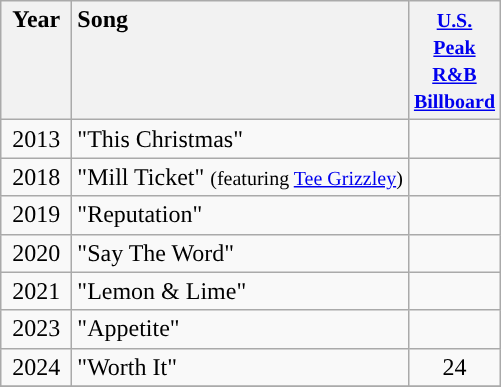<table class="wikitable">
<tr>
<th style="vertical-align:top; text-align:center; width:40px;">Year</th>
<th style="text-align:left; vertical-align:top;">Song</th>
<th style="vertical-align:top; text-align:center; width:40px;"><small><a href='#'>U.S. Peak R&B Billboard</a></small></th>
</tr>
<tr {| class="wikitable">
<td style="text-align:center; vertical-align:top;">2013</td>
<td style="text-align:left; vertical-align:top;">"This Christmas"</td>
<td style="text-align:center; vertical-align:top;"></td>
</tr>
<tr>
<td style="text-align:center; vertical-align:top;">2018</td>
<td style="text-align:left; vertical-align:top;">"Mill Ticket" <small>(featuring <a href='#'>Tee Grizzley</a>)</small></td>
<td style="text-align:center; vertical-align:top;"></td>
</tr>
<tr>
<td style="text-align:center; vertical-align:top;">2019</td>
<td style="text-align:left; vertical-align:top;">"Reputation"</td>
<td style="text-align:center; vertical-align:top;"></td>
</tr>
<tr>
<td style="text-align:center; vertical-align:top;">2020</td>
<td style="text-align:left; vertical-align:top;">"Say The Word"</td>
<td style="text-align:center; vertical-align:top;"></td>
</tr>
<tr>
<td style="text-align:center; vertical-align:top;">2021</td>
<td style="text-align:left; vertical-align:top;">"Lemon & Lime"</td>
<td style="text-align:center; vertical-align:top;"></td>
</tr>
<tr>
<td style="text-align:center; vertical-align:top;">2023</td>
<td style="text-align:left; vertical-align:top;">"Appetite"</td>
<td style="text-align:center; vertical-align:top;"></td>
</tr>
<tr>
<td style="text-align:center; vertical-align:top;">2024</td>
<td style="text-align:left; vertical-align:top;">"Worth It"</td>
<td style="text-align:center; vertical-align:top;">24</td>
</tr>
<tr>
</tr>
</table>
